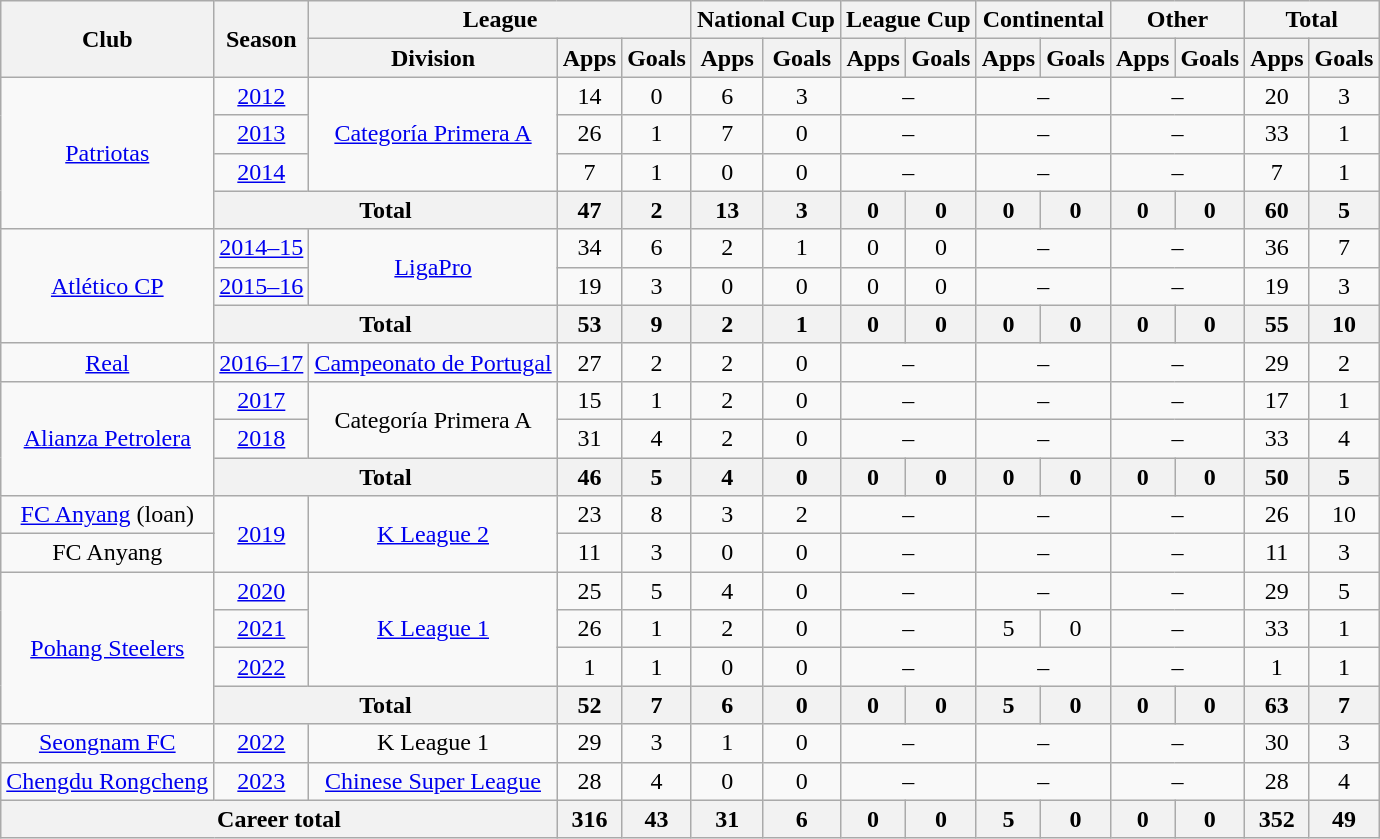<table class="wikitable" style="text-align: center">
<tr>
<th rowspan="2">Club</th>
<th rowspan="2">Season</th>
<th colspan="3">League</th>
<th colspan="2">National Cup</th>
<th colspan="2">League Cup</th>
<th colspan="2">Continental</th>
<th colspan="2">Other</th>
<th colspan="2">Total</th>
</tr>
<tr>
<th>Division</th>
<th>Apps</th>
<th>Goals</th>
<th>Apps</th>
<th>Goals</th>
<th>Apps</th>
<th>Goals</th>
<th>Apps</th>
<th>Goals</th>
<th>Apps</th>
<th>Goals</th>
<th>Apps</th>
<th>Goals</th>
</tr>
<tr>
<td rowspan="4"><a href='#'>Patriotas</a></td>
<td><a href='#'>2012</a></td>
<td rowspan="3"><a href='#'>Categoría Primera A</a></td>
<td>14</td>
<td>0</td>
<td>6</td>
<td>3</td>
<td colspan="2">–</td>
<td colspan="2">–</td>
<td colspan="2">–</td>
<td>20</td>
<td>3</td>
</tr>
<tr>
<td><a href='#'>2013</a></td>
<td>26</td>
<td>1</td>
<td>7</td>
<td>0</td>
<td colspan="2">–</td>
<td colspan="2">–</td>
<td colspan="2">–</td>
<td>33</td>
<td>1</td>
</tr>
<tr>
<td><a href='#'>2014</a></td>
<td>7</td>
<td>1</td>
<td>0</td>
<td>0</td>
<td colspan="2">–</td>
<td colspan="2">–</td>
<td colspan="2">–</td>
<td>7</td>
<td>1</td>
</tr>
<tr>
<th colspan="2">Total</th>
<th>47</th>
<th>2</th>
<th>13</th>
<th>3</th>
<th>0</th>
<th>0</th>
<th>0</th>
<th>0</th>
<th>0</th>
<th>0</th>
<th>60</th>
<th>5</th>
</tr>
<tr>
<td rowspan="3"><a href='#'>Atlético CP</a></td>
<td><a href='#'>2014–15</a></td>
<td rowspan="2"><a href='#'>LigaPro</a></td>
<td>34</td>
<td>6</td>
<td>2</td>
<td>1</td>
<td>0</td>
<td>0</td>
<td colspan="2">–</td>
<td colspan="2">–</td>
<td>36</td>
<td>7</td>
</tr>
<tr>
<td><a href='#'>2015–16</a></td>
<td>19</td>
<td>3</td>
<td>0</td>
<td>0</td>
<td>0</td>
<td>0</td>
<td colspan="2">–</td>
<td colspan="2">–</td>
<td>19</td>
<td>3</td>
</tr>
<tr>
<th colspan="2">Total</th>
<th>53</th>
<th>9</th>
<th>2</th>
<th>1</th>
<th>0</th>
<th>0</th>
<th>0</th>
<th>0</th>
<th>0</th>
<th>0</th>
<th>55</th>
<th>10</th>
</tr>
<tr>
<td><a href='#'>Real</a></td>
<td><a href='#'>2016–17</a></td>
<td><a href='#'>Campeonato de Portugal</a></td>
<td>27</td>
<td>2</td>
<td>2</td>
<td>0</td>
<td colspan="2">–</td>
<td colspan="2">–</td>
<td colspan="2">–</td>
<td>29</td>
<td>2</td>
</tr>
<tr>
<td rowspan="3"><a href='#'>Alianza Petrolera</a></td>
<td><a href='#'>2017</a></td>
<td rowspan="2">Categoría Primera A</td>
<td>15</td>
<td>1</td>
<td>2</td>
<td>0</td>
<td colspan="2">–</td>
<td colspan="2">–</td>
<td colspan="2">–</td>
<td>17</td>
<td>1</td>
</tr>
<tr>
<td><a href='#'>2018</a></td>
<td>31</td>
<td>4</td>
<td>2</td>
<td>0</td>
<td colspan="2">–</td>
<td colspan="2">–</td>
<td colspan="2">–</td>
<td>33</td>
<td>4</td>
</tr>
<tr>
<th colspan="2">Total</th>
<th>46</th>
<th>5</th>
<th>4</th>
<th>0</th>
<th>0</th>
<th>0</th>
<th>0</th>
<th>0</th>
<th>0</th>
<th>0</th>
<th>50</th>
<th>5</th>
</tr>
<tr>
<td><a href='#'>FC Anyang</a> (loan)</td>
<td rowspan="2"><a href='#'>2019</a></td>
<td rowspan="2"><a href='#'>K League 2</a></td>
<td>23</td>
<td>8</td>
<td>3</td>
<td>2</td>
<td colspan="2">–</td>
<td colspan="2">–</td>
<td colspan="2">–</td>
<td>26</td>
<td>10</td>
</tr>
<tr>
<td>FC Anyang</td>
<td>11</td>
<td>3</td>
<td>0</td>
<td>0</td>
<td colspan="2">–</td>
<td colspan="2">–</td>
<td colspan="2">–</td>
<td>11</td>
<td>3</td>
</tr>
<tr>
<td rowspan="4"><a href='#'>Pohang Steelers</a></td>
<td><a href='#'>2020</a></td>
<td rowspan="3"><a href='#'>K League 1</a></td>
<td>25</td>
<td>5</td>
<td>4</td>
<td>0</td>
<td colspan="2">–</td>
<td colspan="2">–</td>
<td colspan="2">–</td>
<td>29</td>
<td>5</td>
</tr>
<tr>
<td><a href='#'>2021</a></td>
<td>26</td>
<td>1</td>
<td>2</td>
<td>0</td>
<td colspan="2">–</td>
<td>5</td>
<td>0</td>
<td colspan="2">–</td>
<td>33</td>
<td>1</td>
</tr>
<tr>
<td><a href='#'>2022</a></td>
<td>1</td>
<td>1</td>
<td>0</td>
<td>0</td>
<td colspan="2">–</td>
<td colspan="2">–</td>
<td colspan="2">–</td>
<td>1</td>
<td>1</td>
</tr>
<tr>
<th colspan="2">Total</th>
<th>52</th>
<th>7</th>
<th>6</th>
<th>0</th>
<th>0</th>
<th>0</th>
<th>5</th>
<th>0</th>
<th>0</th>
<th>0</th>
<th>63</th>
<th>7</th>
</tr>
<tr>
<td><a href='#'>Seongnam FC</a></td>
<td><a href='#'>2022</a></td>
<td>K League 1</td>
<td>29</td>
<td>3</td>
<td>1</td>
<td>0</td>
<td colspan="2">–</td>
<td colspan="2">–</td>
<td colspan="2">–</td>
<td>30</td>
<td>3</td>
</tr>
<tr>
<td><a href='#'>Chengdu Rongcheng</a></td>
<td><a href='#'>2023</a></td>
<td><a href='#'>Chinese Super League</a></td>
<td>28</td>
<td>4</td>
<td>0</td>
<td>0</td>
<td colspan="2">–</td>
<td colspan="2">–</td>
<td colspan="2">–</td>
<td>28</td>
<td>4</td>
</tr>
<tr>
<th colspan="3">Career total</th>
<th>316</th>
<th>43</th>
<th>31</th>
<th>6</th>
<th>0</th>
<th>0</th>
<th>5</th>
<th>0</th>
<th>0</th>
<th>0</th>
<th>352</th>
<th>49</th>
</tr>
</table>
